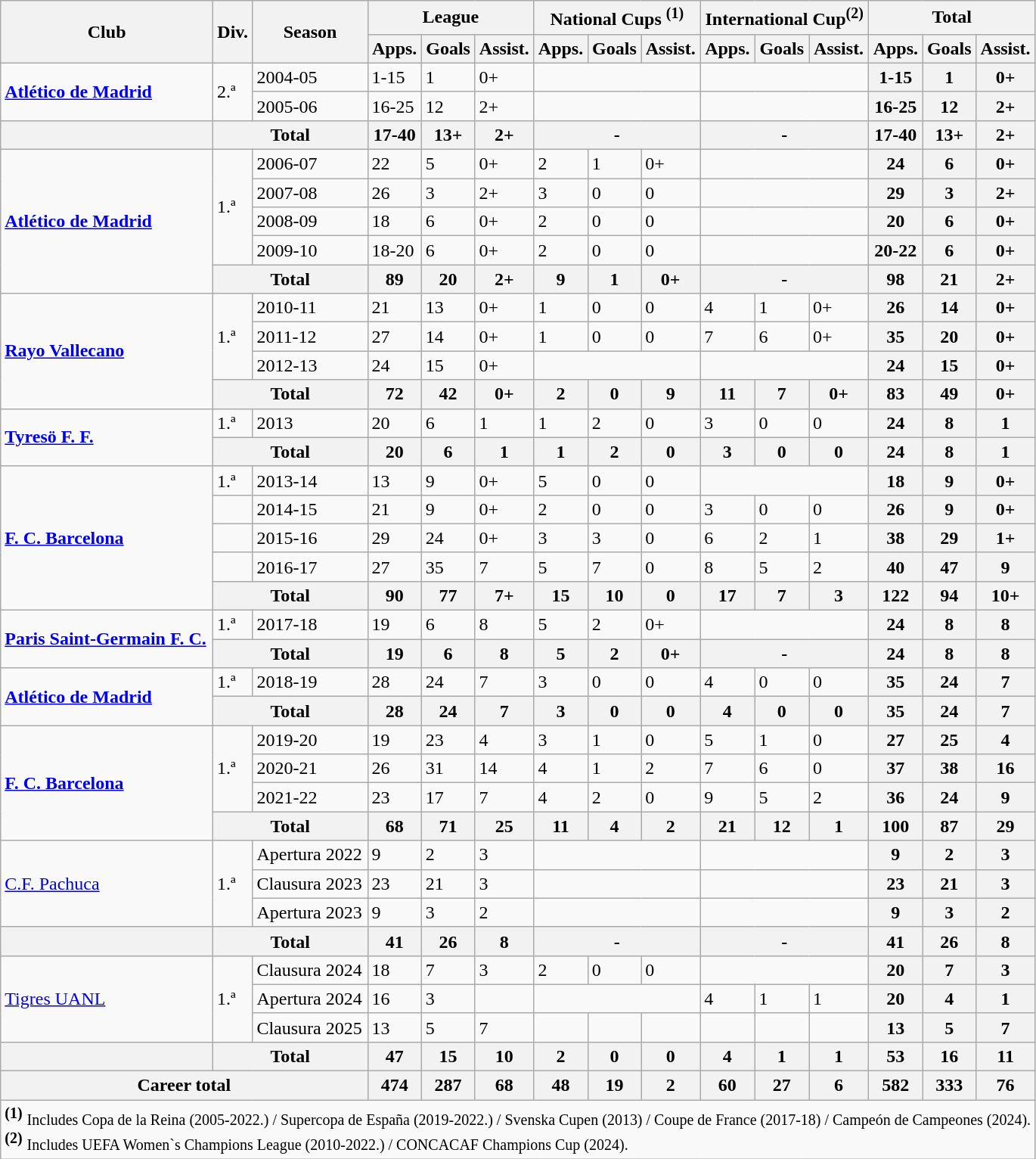<table class="wikitable center">
<tr>
<th rowspan="2">Club</th>
<th rowspan="2">Div.</th>
<th rowspan="2">Season</th>
<th colspan="3">League</th>
<th colspan="3">National Cups <sup>(1)</sup></th>
<th colspan="3">International Cup<sup>(2)</sup></th>
<th colspan="3">Total</th>
</tr>
<tr>
<th>Apps.</th>
<th>Goals</th>
<th>Assist.</th>
<th>Apps.</th>
<th>Goals</th>
<th>Assist.</th>
<th>Apps.</th>
<th>Goals</th>
<th>Assist.</th>
<th>Apps.</th>
<th>Goals</th>
<th>Assist.</th>
</tr>
<tr>
<td rowspan="2"><strong><a href='#'>Atlético de Madrid</a></strong></td>
<td rowspan="2">2.ª</td>
<td>2004-05</td>
<td>1-15</td>
<td>1</td>
<td>0+</td>
<td colspan="3"></td>
<td colspan="3"></td>
<th>1-15</th>
<th>1</th>
<th>0+</th>
</tr>
<tr>
<td>2005-06</td>
<td>16-25</td>
<td>12</td>
<td>2+</td>
<td colspan="3"></td>
<td colspan="3"></td>
<th>16-25</th>
<th>12</th>
<th>2+</th>
</tr>
<tr>
<th></th>
<th colspan="2">Total</th>
<th>17-40</th>
<th>13+</th>
<th>2+</th>
<th colspan="3">-</th>
<th colspan="3">-</th>
<th>17-40</th>
<th>13+</th>
<th>2+</th>
</tr>
<tr>
<td rowspan="5"><strong><a href='#'>Atlético de Madrid</a></strong></td>
<td rowspan="4">1.ª</td>
<td>2006-07</td>
<td>22</td>
<td>5</td>
<td>0+</td>
<td>2</td>
<td>1</td>
<td>0+</td>
<td colspan="3"></td>
<th>24</th>
<th>6</th>
<th>0+</th>
</tr>
<tr>
<td>2007-08</td>
<td>26</td>
<td>3</td>
<td>2+</td>
<td>3</td>
<td>0</td>
<td>0</td>
<td colspan="3"></td>
<th>29</th>
<th>3</th>
<th>2+</th>
</tr>
<tr>
<td>2008-09</td>
<td>18</td>
<td>6</td>
<td>0+</td>
<td>2</td>
<td>0</td>
<td>0</td>
<td colspan="3"></td>
<th>20</th>
<th>6</th>
<th>0+</th>
</tr>
<tr>
<td>2009-10</td>
<td>18-20</td>
<td>6</td>
<td>0+</td>
<td>2</td>
<td>0</td>
<td>0</td>
<td colspan="3"></td>
<th>20-22</th>
<th>6</th>
<th>0+</th>
</tr>
<tr>
<th colspan="2">Total</th>
<th>89</th>
<th>20</th>
<th>2+</th>
<th>9</th>
<th>1</th>
<th>0+</th>
<th colspan="3">-</th>
<th>98</th>
<th>21</th>
<th>2+</th>
</tr>
<tr>
<td rowspan="4"><strong><a href='#'>Rayo Vallecano</a></strong></td>
<td rowspan="3">1.ª</td>
<td>2010-11</td>
<td>21</td>
<td>13</td>
<td>0+</td>
<td>1</td>
<td>0</td>
<td>0</td>
<td>4</td>
<td>1</td>
<td>0+</td>
<th>26</th>
<th>14</th>
<th>0+</th>
</tr>
<tr>
<td>2011-12</td>
<td>27</td>
<td>14</td>
<td>0+</td>
<td>1</td>
<td>0</td>
<td>0</td>
<td>7</td>
<td>6</td>
<td>0+</td>
<th>35</th>
<th>20</th>
<th>0+</th>
</tr>
<tr>
<td>2012-13</td>
<td>24</td>
<td>15</td>
<td>0+</td>
<td colspan="3"></td>
<td colspan="3"></td>
<th>24</th>
<th>15</th>
<th>0+</th>
</tr>
<tr>
<th colspan="2">Total</th>
<th>72</th>
<th>42</th>
<th>0+</th>
<th>2</th>
<th>0</th>
<th>9</th>
<th>11</th>
<th>7</th>
<th>0+</th>
<th>83</th>
<th>49</th>
<th>0+</th>
</tr>
<tr>
<td rowspan="2"><strong><a href='#'>Tyresö F. F.</a></strong></td>
<td rowspan="1">1.ª</td>
<td>2013</td>
<td>20</td>
<td>6</td>
<td>1</td>
<td>1</td>
<td>2</td>
<td>0</td>
<td>3</td>
<td>0</td>
<td>0</td>
<th>24</th>
<th>8</th>
<th>1</th>
</tr>
<tr>
<th colspan="2">Total</th>
<th>20</th>
<th>6</th>
<th>1</th>
<th>1</th>
<th>2</th>
<th>0</th>
<th>3</th>
<th>0</th>
<th>0</th>
<th>24</th>
<th>8</th>
<th>1</th>
</tr>
<tr>
<td rowspan="5"><strong><a href='#'>F. C. Barcelona</a></strong></td>
<td>1.ª</td>
<td>2013-14</td>
<td>13</td>
<td>9</td>
<td>0+</td>
<td>5</td>
<td>0</td>
<td>0</td>
<td colspan="3"></td>
<th>18</th>
<th>9</th>
<th>0+</th>
</tr>
<tr>
<td></td>
<td>2014-15</td>
<td>21</td>
<td>9</td>
<td>0+</td>
<td>2</td>
<td>0</td>
<td>0</td>
<td>3</td>
<td>0</td>
<td>0</td>
<th>26</th>
<th>9</th>
<th>0+</th>
</tr>
<tr>
<td></td>
<td>2015-16</td>
<td>29</td>
<td>24</td>
<td>0+</td>
<td>3</td>
<td>3</td>
<td>0</td>
<td>6</td>
<td>2</td>
<td>1</td>
<th>38</th>
<th>29</th>
<th>1+</th>
</tr>
<tr>
<td></td>
<td>2016-17</td>
<td>27</td>
<td>35</td>
<td>7</td>
<td>5</td>
<td>7</td>
<td>0</td>
<td>8</td>
<td>5</td>
<td>2</td>
<th>40</th>
<th>47</th>
<th>9</th>
</tr>
<tr>
<th colspan="2">Total</th>
<th>90</th>
<th>77</th>
<th>7+</th>
<th>15</th>
<th>10</th>
<th>0</th>
<th>17</th>
<th>7</th>
<th>3</th>
<th>122</th>
<th>94</th>
<th>10+</th>
</tr>
<tr>
<td rowspan="2"><strong><a href='#'>Paris Saint-Germain F. C.</a></strong></td>
<td rowspan="1">1.ª</td>
<td>2017-18</td>
<td>19</td>
<td>6</td>
<td>8</td>
<td>5</td>
<td>2</td>
<td>0+</td>
<td colspan="3"></td>
<th>24</th>
<th>8</th>
<th>8</th>
</tr>
<tr>
<th colspan="2">Total</th>
<th>19</th>
<th>6</th>
<th>8</th>
<th>5</th>
<th>2</th>
<th>0+</th>
<th colspan="3">-</th>
<th>24</th>
<th>8</th>
<th>8</th>
</tr>
<tr>
<td rowspan="2"><strong><a href='#'>Atlético de Madrid</a></strong></td>
<td rowspan="1">1.ª</td>
<td>2018-19</td>
<td>28</td>
<td>24</td>
<td>7</td>
<td>3</td>
<td>0</td>
<td>0</td>
<td>4</td>
<td>0</td>
<td>0</td>
<th>35</th>
<th>24</th>
<th>7</th>
</tr>
<tr>
<th colspan="2">Total</th>
<th>28</th>
<th>24</th>
<th>7</th>
<th>3</th>
<th>0</th>
<th>0</th>
<th>4</th>
<th>0</th>
<th>0</th>
<th>35</th>
<th>24</th>
<th>7</th>
</tr>
<tr>
<td rowspan="4"><strong><a href='#'>F. C. Barcelona</a></strong></td>
<td rowspan="3">1.ª</td>
<td>2019-20</td>
<td>19</td>
<td>23</td>
<td>4</td>
<td>3</td>
<td>1</td>
<td>0</td>
<td>5</td>
<td>1</td>
<td>0</td>
<th>27</th>
<th>25</th>
<th>4</th>
</tr>
<tr>
<td>2020-21</td>
<td>26</td>
<td>31</td>
<td>14</td>
<td>4</td>
<td>1</td>
<td>2</td>
<td>7</td>
<td>6</td>
<td>0</td>
<th>37</th>
<th>38</th>
<th>16</th>
</tr>
<tr>
<td>2021-22</td>
<td>23</td>
<td>17</td>
<td>7</td>
<td>4</td>
<td>2</td>
<td>0</td>
<td>9</td>
<td>5</td>
<td>2</td>
<th>36</th>
<th>24</th>
<th>9</th>
</tr>
<tr>
<th colspan="2">Total</th>
<th>68</th>
<th>71</th>
<th>25</th>
<th>11</th>
<th>4</th>
<th>2</th>
<th>21</th>
<th>12</th>
<th>1</th>
<th>100</th>
<th>87</th>
<th>29</th>
</tr>
<tr>
<td rowspan="3"><a href='#'>C.F. Pachuca</a></td>
<td rowspan="3">1.ª</td>
<td>Apertura 2022</td>
<td>9</td>
<td>2</td>
<td>3</td>
<td colspan="3"></td>
<td colspan="3"></td>
<th>9</th>
<th>2</th>
<th>3</th>
</tr>
<tr>
<td>Clausura 2023</td>
<td>23</td>
<td>21</td>
<td>3</td>
<td colspan="3"></td>
<td colspan="3"></td>
<th>23</th>
<th>21</th>
<th>3</th>
</tr>
<tr>
<td>Apertura 2023</td>
<td>9</td>
<td>3</td>
<td>2</td>
<td colspan="3"></td>
<td colspan="3"></td>
<th>9</th>
<th>3</th>
<th>2</th>
</tr>
<tr>
<th></th>
<th colspan="2">Total</th>
<th>41</th>
<th>26</th>
<th>8</th>
<th colspan="3">-</th>
<th colspan="3">-</th>
<th>41</th>
<th>26</th>
<th>8</th>
</tr>
<tr>
<td rowspan="3"><a href='#'>Tigres UANL</a></td>
<td rowspan="3">1.ª</td>
<td>Clausura 2024</td>
<td>18</td>
<td>7</td>
<td>3</td>
<td>2</td>
<td>0</td>
<td>0</td>
<td colspan="3"></td>
<th>20</th>
<th>7</th>
<th>3</th>
</tr>
<tr>
<td>Apertura 2024</td>
<td>16</td>
<td>3</td>
<td></td>
<td colspan="3"></td>
<td>4</td>
<td>1</td>
<td>1</td>
<th>20</th>
<th>4</th>
<th>1</th>
</tr>
<tr>
<td>Clausura 2025</td>
<td>13</td>
<td>5</td>
<td>7</td>
<td></td>
<td></td>
<td></td>
<td></td>
<td></td>
<td></td>
<th>13</th>
<th>5</th>
<th>7</th>
</tr>
<tr>
<th></th>
<th colspan="2">Total</th>
<th>47</th>
<th>15</th>
<th>10</th>
<th>2</th>
<th>0</th>
<th>0</th>
<th>4</th>
<th>1</th>
<th>1</th>
<th>53</th>
<th>16</th>
<th>11</th>
</tr>
<tr>
<th colspan="3">Career total</th>
<th>474</th>
<th>287</th>
<th>68</th>
<th>48</th>
<th>19</th>
<th>2</th>
<th>60</th>
<th>27</th>
<th>6</th>
<th>582</th>
<th>333</th>
<th>76</th>
</tr>
<tr>
<td colspan="15"><sup><strong>(1)</strong></sup> <small>Includes Copa de la Reina (2005-2022.) / Supercopa de España (2019-2022.) / Svenska Cupen (2013) / Coupe de France (2017-18) / Campeón de Campeones (2024).</small><br><sup><strong>(2)</strong></sup> <small>Includes UEFA Women`s Champions League (2010-2022.) / CONCACAF Champions Cup (2024).</small></td>
</tr>
</table>
